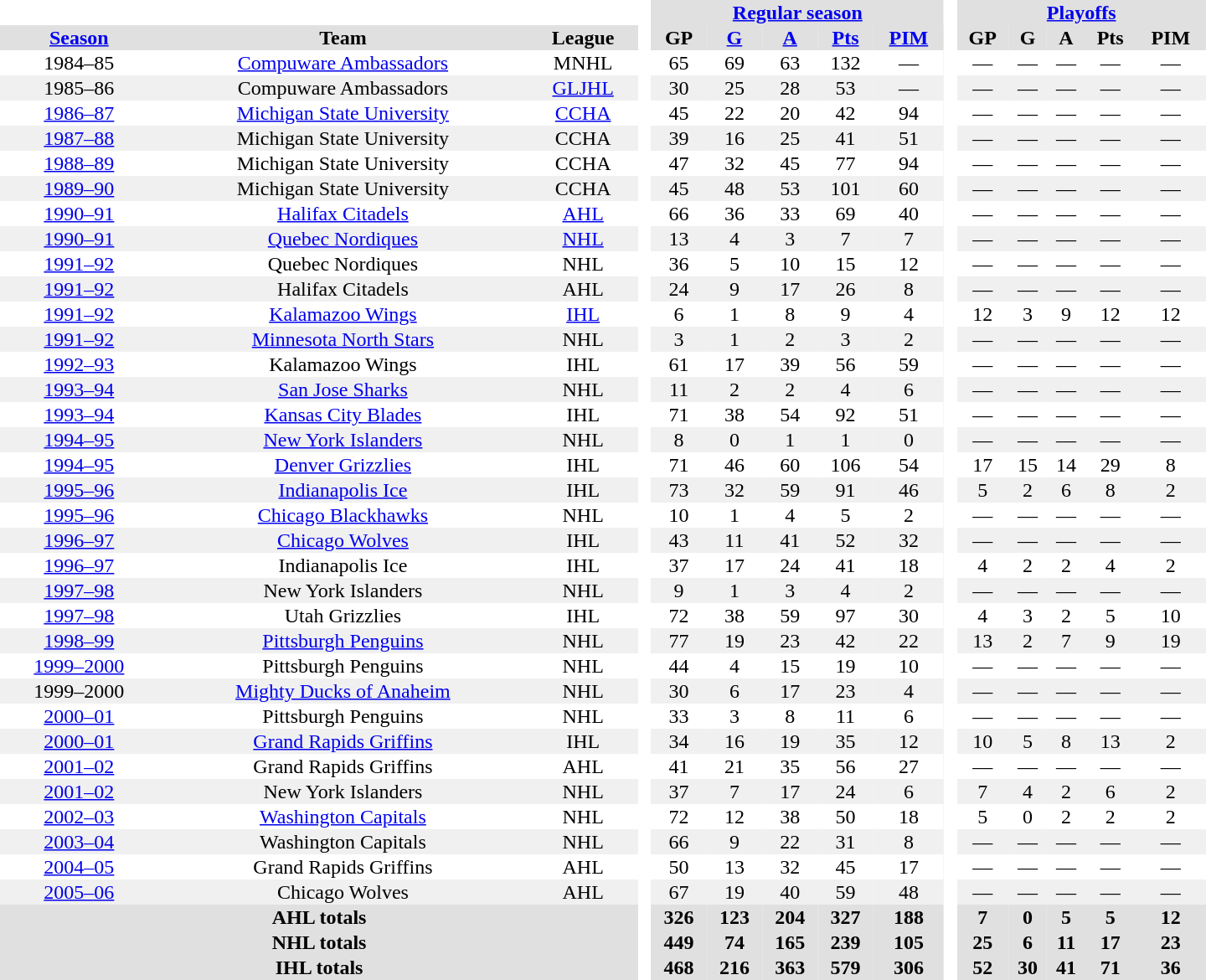<table border="0" cellpadding="1" cellspacing="0" style="text-align:center; width:60em">
<tr bgcolor="#e0e0e0">
<th colspan="3" bgcolor="#ffffff"> </th>
<th rowspan="99" bgcolor="#ffffff"> </th>
<th colspan="5"><a href='#'>Regular season</a></th>
<th rowspan="99" bgcolor="#ffffff"> </th>
<th colspan="5"><a href='#'>Playoffs</a></th>
</tr>
<tr bgcolor="#e0e0e0">
<th><a href='#'>Season</a></th>
<th>Team</th>
<th>League</th>
<th>GP</th>
<th><a href='#'>G</a></th>
<th><a href='#'>A</a></th>
<th><a href='#'>Pts</a></th>
<th><a href='#'>PIM</a></th>
<th>GP</th>
<th>G</th>
<th>A</th>
<th>Pts</th>
<th>PIM</th>
</tr>
<tr>
<td>1984–85</td>
<td><a href='#'>Compuware Ambassadors</a></td>
<td>MNHL</td>
<td>65</td>
<td>69</td>
<td>63</td>
<td>132</td>
<td>—</td>
<td>—</td>
<td>—</td>
<td>—</td>
<td>—</td>
<td>—</td>
</tr>
<tr bgcolor="#f0f0f0">
<td>1985–86</td>
<td>Compuware Ambassadors</td>
<td><a href='#'>GLJHL</a></td>
<td>30</td>
<td>25</td>
<td>28</td>
<td>53</td>
<td>—</td>
<td>—</td>
<td>—</td>
<td>—</td>
<td>—</td>
<td>—</td>
</tr>
<tr>
<td><a href='#'>1986–87</a></td>
<td><a href='#'>Michigan State University</a></td>
<td><a href='#'>CCHA</a></td>
<td>45</td>
<td>22</td>
<td>20</td>
<td>42</td>
<td>94</td>
<td>—</td>
<td>—</td>
<td>—</td>
<td>—</td>
<td>—</td>
</tr>
<tr bgcolor="#f0f0f0">
<td><a href='#'>1987–88</a></td>
<td>Michigan State University</td>
<td>CCHA</td>
<td>39</td>
<td>16</td>
<td>25</td>
<td>41</td>
<td>51</td>
<td>—</td>
<td>—</td>
<td>—</td>
<td>—</td>
<td>—</td>
</tr>
<tr>
<td><a href='#'>1988–89</a></td>
<td>Michigan State University</td>
<td>CCHA</td>
<td>47</td>
<td>32</td>
<td>45</td>
<td>77</td>
<td>94</td>
<td>—</td>
<td>—</td>
<td>—</td>
<td>—</td>
<td>—</td>
</tr>
<tr bgcolor="#f0f0f0">
<td><a href='#'>1989–90</a></td>
<td>Michigan State University</td>
<td>CCHA</td>
<td>45</td>
<td>48</td>
<td>53</td>
<td>101</td>
<td>60</td>
<td>—</td>
<td>—</td>
<td>—</td>
<td>—</td>
<td>—</td>
</tr>
<tr>
<td><a href='#'>1990–91</a></td>
<td><a href='#'>Halifax Citadels</a></td>
<td><a href='#'>AHL</a></td>
<td>66</td>
<td>36</td>
<td>33</td>
<td>69</td>
<td>40</td>
<td>—</td>
<td>—</td>
<td>—</td>
<td>—</td>
<td>—</td>
</tr>
<tr bgcolor="#f0f0f0">
<td><a href='#'>1990–91</a></td>
<td><a href='#'>Quebec Nordiques</a></td>
<td><a href='#'>NHL</a></td>
<td>13</td>
<td>4</td>
<td>3</td>
<td>7</td>
<td>7</td>
<td>—</td>
<td>—</td>
<td>—</td>
<td>—</td>
<td>—</td>
</tr>
<tr>
<td><a href='#'>1991–92</a></td>
<td>Quebec Nordiques</td>
<td>NHL</td>
<td>36</td>
<td>5</td>
<td>10</td>
<td>15</td>
<td>12</td>
<td>—</td>
<td>—</td>
<td>—</td>
<td>—</td>
<td>—</td>
</tr>
<tr bgcolor="#f0f0f0">
<td><a href='#'>1991–92</a></td>
<td>Halifax Citadels</td>
<td>AHL</td>
<td>24</td>
<td>9</td>
<td>17</td>
<td>26</td>
<td>8</td>
<td>—</td>
<td>—</td>
<td>—</td>
<td>—</td>
<td>—</td>
</tr>
<tr>
<td><a href='#'>1991–92</a></td>
<td><a href='#'>Kalamazoo Wings</a></td>
<td><a href='#'>IHL</a></td>
<td>6</td>
<td>1</td>
<td>8</td>
<td>9</td>
<td>4</td>
<td>12</td>
<td>3</td>
<td>9</td>
<td>12</td>
<td>12</td>
</tr>
<tr bgcolor="#f0f0f0">
<td><a href='#'>1991–92</a></td>
<td><a href='#'>Minnesota North Stars</a></td>
<td>NHL</td>
<td>3</td>
<td>1</td>
<td>2</td>
<td>3</td>
<td>2</td>
<td>—</td>
<td>—</td>
<td>—</td>
<td>—</td>
<td>—</td>
</tr>
<tr>
<td><a href='#'>1992–93</a></td>
<td>Kalamazoo Wings</td>
<td>IHL</td>
<td>61</td>
<td>17</td>
<td>39</td>
<td>56</td>
<td>59</td>
<td>—</td>
<td>—</td>
<td>—</td>
<td>—</td>
<td>—</td>
</tr>
<tr bgcolor="#f0f0f0">
<td><a href='#'>1993–94</a></td>
<td><a href='#'>San Jose Sharks</a></td>
<td>NHL</td>
<td>11</td>
<td>2</td>
<td>2</td>
<td>4</td>
<td>6</td>
<td>—</td>
<td>—</td>
<td>—</td>
<td>—</td>
<td>—</td>
</tr>
<tr>
<td><a href='#'>1993–94</a></td>
<td><a href='#'>Kansas City Blades</a></td>
<td>IHL</td>
<td>71</td>
<td>38</td>
<td>54</td>
<td>92</td>
<td>51</td>
<td>—</td>
<td>—</td>
<td>—</td>
<td>—</td>
<td>—</td>
</tr>
<tr bgcolor="#f0f0f0">
<td><a href='#'>1994–95</a></td>
<td><a href='#'>New York Islanders</a></td>
<td>NHL</td>
<td>8</td>
<td>0</td>
<td>1</td>
<td>1</td>
<td>0</td>
<td>—</td>
<td>—</td>
<td>—</td>
<td>—</td>
<td>—</td>
</tr>
<tr>
<td><a href='#'>1994–95</a></td>
<td><a href='#'>Denver Grizzlies</a></td>
<td>IHL</td>
<td>71</td>
<td>46</td>
<td>60</td>
<td>106</td>
<td>54</td>
<td>17</td>
<td>15</td>
<td>14</td>
<td>29</td>
<td>8</td>
</tr>
<tr bgcolor="#f0f0f0">
<td><a href='#'>1995–96</a></td>
<td><a href='#'>Indianapolis Ice</a></td>
<td>IHL</td>
<td>73</td>
<td>32</td>
<td>59</td>
<td>91</td>
<td>46</td>
<td>5</td>
<td>2</td>
<td>6</td>
<td>8</td>
<td>2</td>
</tr>
<tr>
<td><a href='#'>1995–96</a></td>
<td><a href='#'>Chicago Blackhawks</a></td>
<td>NHL</td>
<td>10</td>
<td>1</td>
<td>4</td>
<td>5</td>
<td>2</td>
<td>—</td>
<td>—</td>
<td>—</td>
<td>—</td>
<td>—</td>
</tr>
<tr bgcolor="#f0f0f0">
<td><a href='#'>1996–97</a></td>
<td><a href='#'>Chicago Wolves</a></td>
<td>IHL</td>
<td>43</td>
<td>11</td>
<td>41</td>
<td>52</td>
<td>32</td>
<td>—</td>
<td>—</td>
<td>—</td>
<td>—</td>
<td>—</td>
</tr>
<tr>
<td><a href='#'>1996–97</a></td>
<td>Indianapolis Ice</td>
<td>IHL</td>
<td>37</td>
<td>17</td>
<td>24</td>
<td>41</td>
<td>18</td>
<td>4</td>
<td>2</td>
<td>2</td>
<td>4</td>
<td>2</td>
</tr>
<tr bgcolor="#f0f0f0">
<td><a href='#'>1997–98</a></td>
<td>New York Islanders</td>
<td>NHL</td>
<td>9</td>
<td>1</td>
<td>3</td>
<td>4</td>
<td>2</td>
<td>—</td>
<td>—</td>
<td>—</td>
<td>—</td>
<td>—</td>
</tr>
<tr>
<td><a href='#'>1997–98</a></td>
<td>Utah Grizzlies</td>
<td>IHL</td>
<td>72</td>
<td>38</td>
<td>59</td>
<td>97</td>
<td>30</td>
<td>4</td>
<td>3</td>
<td>2</td>
<td>5</td>
<td>10</td>
</tr>
<tr bgcolor="#f0f0f0">
<td><a href='#'>1998–99</a></td>
<td><a href='#'>Pittsburgh Penguins</a></td>
<td>NHL</td>
<td>77</td>
<td>19</td>
<td>23</td>
<td>42</td>
<td>22</td>
<td>13</td>
<td>2</td>
<td>7</td>
<td>9</td>
<td>19</td>
</tr>
<tr>
<td><a href='#'>1999–2000</a></td>
<td>Pittsburgh Penguins</td>
<td>NHL</td>
<td>44</td>
<td>4</td>
<td>15</td>
<td>19</td>
<td>10</td>
<td>—</td>
<td>—</td>
<td>—</td>
<td>—</td>
<td>—</td>
</tr>
<tr bgcolor="#f0f0f0">
<td>1999–2000</td>
<td><a href='#'>Mighty Ducks of Anaheim</a></td>
<td>NHL</td>
<td>30</td>
<td>6</td>
<td>17</td>
<td>23</td>
<td>4</td>
<td>—</td>
<td>—</td>
<td>—</td>
<td>—</td>
<td>—</td>
</tr>
<tr>
<td><a href='#'>2000–01</a></td>
<td>Pittsburgh Penguins</td>
<td>NHL</td>
<td>33</td>
<td>3</td>
<td>8</td>
<td>11</td>
<td>6</td>
<td>—</td>
<td>—</td>
<td>—</td>
<td>—</td>
<td>—</td>
</tr>
<tr bgcolor="#f0f0f0">
<td><a href='#'>2000–01</a></td>
<td><a href='#'>Grand Rapids Griffins</a></td>
<td>IHL</td>
<td>34</td>
<td>16</td>
<td>19</td>
<td>35</td>
<td>12</td>
<td>10</td>
<td>5</td>
<td>8</td>
<td>13</td>
<td>2</td>
</tr>
<tr>
<td><a href='#'>2001–02</a></td>
<td>Grand Rapids Griffins</td>
<td>AHL</td>
<td>41</td>
<td>21</td>
<td>35</td>
<td>56</td>
<td>27</td>
<td>—</td>
<td>—</td>
<td>—</td>
<td>—</td>
<td>—</td>
</tr>
<tr bgcolor="#f0f0f0">
<td><a href='#'>2001–02</a></td>
<td>New York Islanders</td>
<td>NHL</td>
<td>37</td>
<td>7</td>
<td>17</td>
<td>24</td>
<td>6</td>
<td>7</td>
<td>4</td>
<td>2</td>
<td>6</td>
<td>2</td>
</tr>
<tr>
<td><a href='#'>2002–03</a></td>
<td><a href='#'>Washington Capitals</a></td>
<td>NHL</td>
<td>72</td>
<td>12</td>
<td>38</td>
<td>50</td>
<td>18</td>
<td>5</td>
<td>0</td>
<td>2</td>
<td>2</td>
<td>2</td>
</tr>
<tr bgcolor="#f0f0f0">
<td><a href='#'>2003–04</a></td>
<td>Washington Capitals</td>
<td>NHL</td>
<td>66</td>
<td>9</td>
<td>22</td>
<td>31</td>
<td>8</td>
<td>—</td>
<td>—</td>
<td>—</td>
<td>—</td>
<td>—</td>
</tr>
<tr>
<td><a href='#'>2004–05</a></td>
<td>Grand Rapids Griffins</td>
<td>AHL</td>
<td>50</td>
<td>13</td>
<td>32</td>
<td>45</td>
<td>17</td>
<td>—</td>
<td>—</td>
<td>—</td>
<td>—</td>
<td>—</td>
</tr>
<tr bgcolor="#f0f0f0">
<td><a href='#'>2005–06</a></td>
<td>Chicago Wolves</td>
<td>AHL</td>
<td>67</td>
<td>19</td>
<td>40</td>
<td>59</td>
<td>48</td>
<td>—</td>
<td>—</td>
<td>—</td>
<td>—</td>
<td>—</td>
</tr>
<tr bgcolor="#e0e0e0">
<th colspan="3">AHL totals</th>
<th>326</th>
<th>123</th>
<th>204</th>
<th>327</th>
<th>188</th>
<th>7</th>
<th>0</th>
<th>5</th>
<th>5</th>
<th>12</th>
</tr>
<tr bgcolor="#e0e0e0">
<th colspan="3">NHL totals</th>
<th>449</th>
<th>74</th>
<th>165</th>
<th>239</th>
<th>105</th>
<th>25</th>
<th>6</th>
<th>11</th>
<th>17</th>
<th>23</th>
</tr>
<tr bgcolor="#e0e0e0">
<th colspan="3">IHL totals</th>
<th>468</th>
<th>216</th>
<th>363</th>
<th>579</th>
<th>306</th>
<th>52</th>
<th>30</th>
<th>41</th>
<th>71</th>
<th>36</th>
</tr>
</table>
